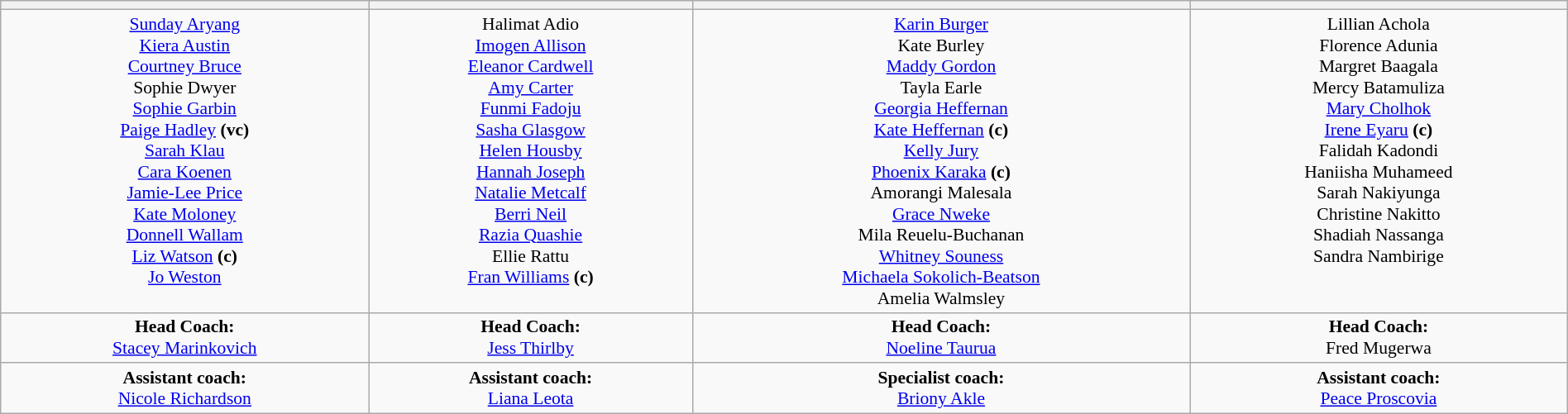<table class=wikitable width=100% style="text-align:center; font-size:90%">
<tr>
<th></th>
<th></th>
<th></th>
<th></th>
</tr>
<tr valign=top>
<td><a href='#'>Sunday Aryang</a><br><a href='#'>Kiera Austin</a><br><a href='#'>Courtney Bruce</a><br>Sophie Dwyer<br><a href='#'>Sophie Garbin</a><br><a href='#'>Paige Hadley</a> <strong>(vc)</strong><br><a href='#'>Sarah Klau</a><br><a href='#'>Cara Koenen</a><br><a href='#'>Jamie-Lee Price</a><br><a href='#'>Kate Moloney</a><br><a href='#'>Donnell Wallam</a><br><a href='#'>Liz Watson</a> <strong>(c)</strong><br><a href='#'>Jo Weston</a></td>
<td>Halimat Adio<br><a href='#'>Imogen Allison</a><br><a href='#'>Eleanor Cardwell</a><br><a href='#'>Amy Carter</a><br><a href='#'>Funmi Fadoju</a><br><a href='#'>Sasha Glasgow</a><br><a href='#'>Helen Housby</a><br><a href='#'>Hannah Joseph</a><br><a href='#'>Natalie Metcalf</a><br><a href='#'>Berri Neil</a><br><a href='#'>Razia Quashie</a><br>Ellie Rattu<br><a href='#'>Fran Williams</a> <strong>(c)</strong></td>
<td><a href='#'>Karin Burger</a><br>Kate Burley<br><a href='#'>Maddy Gordon</a><br>Tayla Earle<br><a href='#'>Georgia Heffernan</a><br><a href='#'>Kate Heffernan</a> <strong>(c)</strong><br> <a href='#'>Kelly Jury</a><br><a href='#'>Phoenix Karaka</a> <strong>(c)</strong><br>Amorangi Malesala<br><a href='#'>Grace Nweke</a><br>Mila Reuelu-Buchanan<br><a href='#'>Whitney Souness</a> <br><a href='#'>Michaela Sokolich-Beatson</a><br>Amelia Walmsley</td>
<td>Lillian Achola<br>Florence Adunia<br>Margret Baagala<br>Mercy Batamuliza<br><a href='#'>Mary Cholhok</a><br><a href='#'>Irene Eyaru</a> <strong>(c)</strong><br>Falidah Kadondi<br>Haniisha Muhameed<br>Sarah Nakiyunga<br>Christine Nakitto<br>Shadiah Nassanga<br>Sandra Nambirige</td>
</tr>
<tr>
<td> <strong>Head Coach:</strong><br><a href='#'>Stacey Marinkovich</a></td>
<td> <strong>Head Coach:</strong><br><a href='#'>Jess Thirlby</a></td>
<td> <strong>Head Coach:</strong><br><a href='#'>Noeline Taurua</a></td>
<td> <strong>Head Coach:</strong><br>Fred Mugerwa</td>
</tr>
<tr>
<td> <strong>Assistant coach:</strong><br><a href='#'>Nicole Richardson</a></td>
<td> <strong>Assistant coach:</strong><br><a href='#'>Liana Leota</a></td>
<td> <strong>Specialist coach:</strong><br><a href='#'>Briony Akle</a></td>
<td> <strong>Assistant coach:</strong><br><a href='#'>Peace Proscovia</a></td>
</tr>
</table>
